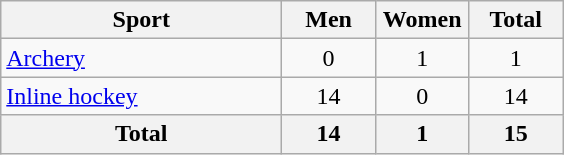<table class="wikitable sortable" style="text-align:center;">
<tr>
<th width=180>Sport</th>
<th width=55>Men</th>
<th width=55>Women</th>
<th width=55>Total</th>
</tr>
<tr>
<td align=left><a href='#'>Archery</a></td>
<td>0</td>
<td>1</td>
<td>1</td>
</tr>
<tr>
<td align=left><a href='#'>Inline hockey</a></td>
<td>14</td>
<td>0</td>
<td>14</td>
</tr>
<tr>
<th>Total</th>
<th>14</th>
<th>1</th>
<th>15</th>
</tr>
</table>
